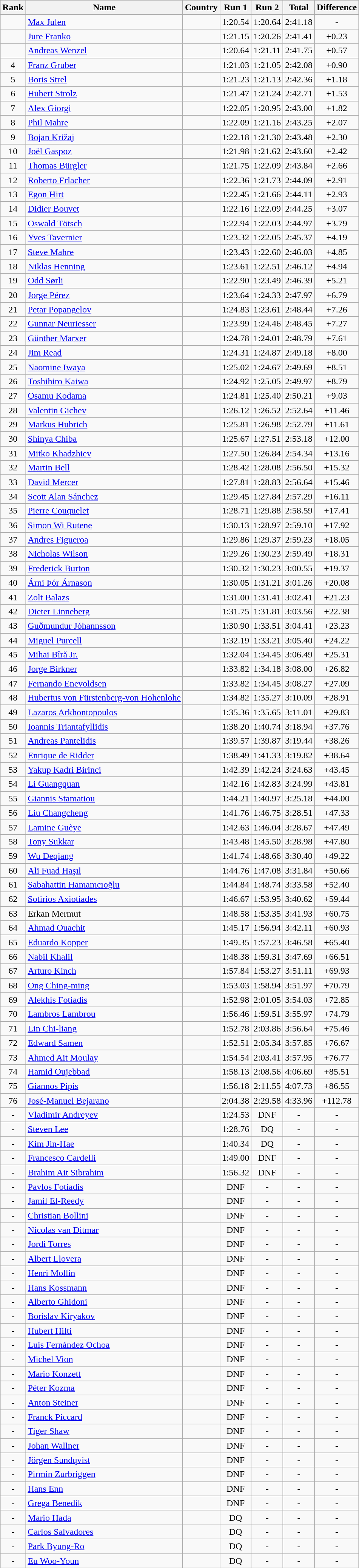<table class="wikitable sortable" style="text-align:center">
<tr>
<th>Rank</th>
<th>Name</th>
<th>Country</th>
<th>Run 1</th>
<th>Run 2</th>
<th>Total</th>
<th>Difference</th>
</tr>
<tr>
<td></td>
<td align=left><a href='#'>Max Julen</a></td>
<td align=left></td>
<td>1:20.54</td>
<td>1:20.64</td>
<td>2:41.18</td>
<td>-</td>
</tr>
<tr>
<td></td>
<td align=left><a href='#'>Jure Franko</a></td>
<td align=left></td>
<td>1:21.15</td>
<td>1:20.26</td>
<td>2:41.41</td>
<td>+0.23</td>
</tr>
<tr>
<td></td>
<td align=left><a href='#'>Andreas Wenzel</a></td>
<td align=left></td>
<td>1:20.64</td>
<td>1:21.11</td>
<td>2:41.75</td>
<td>+0.57</td>
</tr>
<tr>
<td>4</td>
<td align=left><a href='#'>Franz Gruber</a></td>
<td align=left></td>
<td>1:21.03</td>
<td>1:21.05</td>
<td>2:42.08</td>
<td>+0.90</td>
</tr>
<tr>
<td>5</td>
<td align=left><a href='#'>Boris Strel</a></td>
<td align=left></td>
<td>1:21.23</td>
<td>1:21.13</td>
<td>2:42.36</td>
<td>+1.18</td>
</tr>
<tr>
<td>6</td>
<td align=left><a href='#'>Hubert Strolz</a></td>
<td align=left></td>
<td>1:21.47</td>
<td>1:21.24</td>
<td>2:42.71</td>
<td>+1.53</td>
</tr>
<tr>
<td>7</td>
<td align=left><a href='#'>Alex Giorgi</a></td>
<td align=left></td>
<td>1:22.05</td>
<td>1:20.95</td>
<td>2:43.00</td>
<td>+1.82</td>
</tr>
<tr>
<td>8</td>
<td align=left><a href='#'>Phil Mahre</a></td>
<td align=left></td>
<td>1:22.09</td>
<td>1:21.16</td>
<td>2:43.25</td>
<td>+2.07</td>
</tr>
<tr>
<td>9</td>
<td align=left><a href='#'>Bojan Križaj</a></td>
<td align=left></td>
<td>1:22.18</td>
<td>1:21.30</td>
<td>2:43.48</td>
<td>+2.30</td>
</tr>
<tr>
<td>10</td>
<td align=left><a href='#'>Joël Gaspoz</a></td>
<td align=left></td>
<td>1:21.98</td>
<td>1:21.62</td>
<td>2:43.60</td>
<td>+2.42</td>
</tr>
<tr>
<td>11</td>
<td align=left><a href='#'>Thomas Bürgler</a></td>
<td align=left></td>
<td>1:21.75</td>
<td>1:22.09</td>
<td>2:43.84</td>
<td>+2.66</td>
</tr>
<tr>
<td>12</td>
<td align=left><a href='#'>Roberto Erlacher</a></td>
<td align=left></td>
<td>1:22.36</td>
<td>1:21.73</td>
<td>2:44.09</td>
<td>+2.91</td>
</tr>
<tr>
<td>13</td>
<td align=left><a href='#'>Egon Hirt</a></td>
<td align=left></td>
<td>1:22.45</td>
<td>1:21.66</td>
<td>2:44.11</td>
<td>+2.93</td>
</tr>
<tr>
<td>14</td>
<td align=left><a href='#'>Didier Bouvet</a></td>
<td align=left></td>
<td>1:22.16</td>
<td>1:22.09</td>
<td>2:44.25</td>
<td>+3.07</td>
</tr>
<tr>
<td>15</td>
<td align=left><a href='#'>Oswald Tötsch</a></td>
<td align=left></td>
<td>1:22.94</td>
<td>1:22.03</td>
<td>2:44.97</td>
<td>+3.79</td>
</tr>
<tr>
<td>16</td>
<td align=left><a href='#'>Yves Tavernier</a></td>
<td align=left></td>
<td>1:23.32</td>
<td>1:22.05</td>
<td>2:45.37</td>
<td>+4.19</td>
</tr>
<tr>
<td>17</td>
<td align=left><a href='#'>Steve Mahre</a></td>
<td align=left></td>
<td>1:23.43</td>
<td>1:22.60</td>
<td>2:46.03</td>
<td>+4.85</td>
</tr>
<tr>
<td>18</td>
<td align=left><a href='#'>Niklas Henning</a></td>
<td align=left></td>
<td>1:23.61</td>
<td>1:22.51</td>
<td>2:46.12</td>
<td>+4.94</td>
</tr>
<tr>
<td>19</td>
<td align=left><a href='#'>Odd Sørli</a></td>
<td align=left></td>
<td>1:22.90</td>
<td>1:23.49</td>
<td>2:46.39</td>
<td>+5.21</td>
</tr>
<tr>
<td>20</td>
<td align=left><a href='#'>Jorge Pérez</a></td>
<td align=left></td>
<td>1:23.64</td>
<td>1:24.33</td>
<td>2:47.97</td>
<td>+6.79</td>
</tr>
<tr>
<td>21</td>
<td align=left><a href='#'>Petar Popangelov</a></td>
<td align=left></td>
<td>1:24.83</td>
<td>1:23.61</td>
<td>2:48.44</td>
<td>+7.26</td>
</tr>
<tr>
<td>22</td>
<td align=left><a href='#'>Gunnar Neuriesser</a></td>
<td align=left></td>
<td>1:23.99</td>
<td>1:24.46</td>
<td>2:48.45</td>
<td>+7.27</td>
</tr>
<tr>
<td>23</td>
<td align=left><a href='#'>Günther Marxer</a></td>
<td align=left></td>
<td>1:24.78</td>
<td>1:24.01</td>
<td>2:48.79</td>
<td>+7.61</td>
</tr>
<tr>
<td>24</td>
<td align=left><a href='#'>Jim Read</a></td>
<td align=left></td>
<td>1:24.31</td>
<td>1:24.87</td>
<td>2:49.18</td>
<td>+8.00</td>
</tr>
<tr>
<td>25</td>
<td align=left><a href='#'>Naomine Iwaya</a></td>
<td align=left></td>
<td>1:25.02</td>
<td>1:24.67</td>
<td>2:49.69</td>
<td>+8.51</td>
</tr>
<tr>
<td>26</td>
<td align=left><a href='#'>Toshihiro Kaiwa</a></td>
<td align=left></td>
<td>1:24.92</td>
<td>1:25.05</td>
<td>2:49.97</td>
<td>+8.79</td>
</tr>
<tr>
<td>27</td>
<td align=left><a href='#'>Osamu Kodama</a></td>
<td align=left></td>
<td>1:24.81</td>
<td>1:25.40</td>
<td>2:50.21</td>
<td>+9.03</td>
</tr>
<tr>
<td>28</td>
<td align=left><a href='#'>Valentin Gichev</a></td>
<td align=left></td>
<td>1:26.12</td>
<td>1:26.52</td>
<td>2:52.64</td>
<td>+11.46</td>
</tr>
<tr>
<td>29</td>
<td align=left><a href='#'>Markus Hubrich</a></td>
<td align=left></td>
<td>1:25.81</td>
<td>1:26.98</td>
<td>2:52.79</td>
<td>+11.61</td>
</tr>
<tr>
<td>30</td>
<td align=left><a href='#'>Shinya Chiba</a></td>
<td align=left></td>
<td>1:25.67</td>
<td>1:27.51</td>
<td>2:53.18</td>
<td>+12.00</td>
</tr>
<tr>
<td>31</td>
<td align=left><a href='#'>Mitko Khadzhiev</a></td>
<td align=left></td>
<td>1:27.50</td>
<td>1:26.84</td>
<td>2:54.34</td>
<td>+13.16</td>
</tr>
<tr>
<td>32</td>
<td align=left><a href='#'>Martin Bell</a></td>
<td align=left></td>
<td>1:28.42</td>
<td>1:28.08</td>
<td>2:56.50</td>
<td>+15.32</td>
</tr>
<tr>
<td>33</td>
<td align=left><a href='#'>David Mercer</a></td>
<td align=left></td>
<td>1:27.81</td>
<td>1:28.83</td>
<td>2:56.64</td>
<td>+15.46</td>
</tr>
<tr>
<td>34</td>
<td align=left><a href='#'>Scott Alan Sánchez</a></td>
<td align=left></td>
<td>1:29.45</td>
<td>1:27.84</td>
<td>2:57.29</td>
<td>+16.11</td>
</tr>
<tr>
<td>35</td>
<td align=left><a href='#'>Pierre Couquelet</a></td>
<td align=left></td>
<td>1:28.71</td>
<td>1:29.88</td>
<td>2:58.59</td>
<td>+17.41</td>
</tr>
<tr>
<td>36</td>
<td align=left><a href='#'>Simon Wi Rutene</a></td>
<td align=left></td>
<td>1:30.13</td>
<td>1:28.97</td>
<td>2:59.10</td>
<td>+17.92</td>
</tr>
<tr>
<td>37</td>
<td align=left><a href='#'>Andres Figueroa</a></td>
<td align=left></td>
<td>1:29.86</td>
<td>1:29.37</td>
<td>2:59.23</td>
<td>+18.05</td>
</tr>
<tr>
<td>38</td>
<td align=left><a href='#'>Nicholas Wilson</a></td>
<td align=left></td>
<td>1:29.26</td>
<td>1:30.23</td>
<td>2:59.49</td>
<td>+18.31</td>
</tr>
<tr>
<td>39</td>
<td align=left><a href='#'>Frederick Burton</a></td>
<td align=left></td>
<td>1:30.32</td>
<td>1:30.23</td>
<td>3:00.55</td>
<td>+19.37</td>
</tr>
<tr>
<td>40</td>
<td align=left><a href='#'>Árni Þór Árnason</a></td>
<td align=left></td>
<td>1:30.05</td>
<td>1:31.21</td>
<td>3:01.26</td>
<td>+20.08</td>
</tr>
<tr>
<td>41</td>
<td align=left><a href='#'>Zolt Balazs</a></td>
<td align=left></td>
<td>1:31.00</td>
<td>1:31.41</td>
<td>3:02.41</td>
<td>+21.23</td>
</tr>
<tr>
<td>42</td>
<td align=left><a href='#'>Dieter Linneberg</a></td>
<td align=left></td>
<td>1:31.75</td>
<td>1:31.81</td>
<td>3:03.56</td>
<td>+22.38</td>
</tr>
<tr>
<td>43</td>
<td align=left><a href='#'>Guðmundur Jóhannsson</a></td>
<td align=left></td>
<td>1:30.90</td>
<td>1:33.51</td>
<td>3:04.41</td>
<td>+23.23</td>
</tr>
<tr>
<td>44</td>
<td align=left><a href='#'>Miguel Purcell</a></td>
<td align=left></td>
<td>1:32.19</td>
<td>1:33.21</td>
<td>3:05.40</td>
<td>+24.22</td>
</tr>
<tr>
<td>45</td>
<td align=left><a href='#'>Mihai Bîră Jr.</a></td>
<td align=left></td>
<td>1:32.04</td>
<td>1:34.45</td>
<td>3:06.49</td>
<td>+25.31</td>
</tr>
<tr>
<td>46</td>
<td align=left><a href='#'>Jorge Birkner</a></td>
<td align=left></td>
<td>1:33.82</td>
<td>1:34.18</td>
<td>3:08.00</td>
<td>+26.82</td>
</tr>
<tr>
<td>47</td>
<td align=left><a href='#'>Fernando Enevoldsen</a></td>
<td align=left></td>
<td>1:33.82</td>
<td>1:34.45</td>
<td>3:08.27</td>
<td>+27.09</td>
</tr>
<tr>
<td>48</td>
<td align=left><a href='#'>Hubertus von Fürstenberg-von Hohenlohe</a></td>
<td align=left></td>
<td>1:34.82</td>
<td>1:35.27</td>
<td>3:10.09</td>
<td>+28.91</td>
</tr>
<tr>
<td>49</td>
<td align=left><a href='#'>Lazaros Arkhontopoulos</a></td>
<td align=left></td>
<td>1:35.36</td>
<td>1:35.65</td>
<td>3:11.01</td>
<td>+29.83</td>
</tr>
<tr>
<td>50</td>
<td align=left><a href='#'>Ioannis Triantafyllidis</a></td>
<td align=left></td>
<td>1:38.20</td>
<td>1:40.74</td>
<td>3:18.94</td>
<td>+37.76</td>
</tr>
<tr>
<td>51</td>
<td align=left><a href='#'>Andreas Pantelidis</a></td>
<td align=left></td>
<td>1:39.57</td>
<td>1:39.87</td>
<td>3:19.44</td>
<td>+38.26</td>
</tr>
<tr>
<td>52</td>
<td align=left><a href='#'>Enrique de Ridder</a></td>
<td align=left></td>
<td>1:38.49</td>
<td>1:41.33</td>
<td>3:19.82</td>
<td>+38.64</td>
</tr>
<tr>
<td>53</td>
<td align=left><a href='#'>Yakup Kadri Birinci</a></td>
<td align=left></td>
<td>1:42.39</td>
<td>1:42.24</td>
<td>3:24.63</td>
<td>+43.45</td>
</tr>
<tr>
<td>54</td>
<td align=left><a href='#'>Li Guangquan</a></td>
<td align=left></td>
<td>1:42.16</td>
<td>1:42.83</td>
<td>3:24.99</td>
<td>+43.81</td>
</tr>
<tr>
<td>55</td>
<td align=left><a href='#'>Giannis Stamatiou</a></td>
<td align=left></td>
<td>1:44.21</td>
<td>1:40.97</td>
<td>3:25.18</td>
<td>+44.00</td>
</tr>
<tr>
<td>56</td>
<td align=left><a href='#'>Liu Changcheng</a></td>
<td align=left></td>
<td>1:41.76</td>
<td>1:46.75</td>
<td>3:28.51</td>
<td>+47.33</td>
</tr>
<tr>
<td>57</td>
<td align=left><a href='#'>Lamine Guèye</a></td>
<td align=left></td>
<td>1:42.63</td>
<td>1:46.04</td>
<td>3:28.67</td>
<td>+47.49</td>
</tr>
<tr>
<td>58</td>
<td align=left><a href='#'>Tony Sukkar</a></td>
<td align=left></td>
<td>1:43.48</td>
<td>1:45.50</td>
<td>3:28.98</td>
<td>+47.80</td>
</tr>
<tr>
<td>59</td>
<td align=left><a href='#'>Wu Deqiang</a></td>
<td align=left></td>
<td>1:41.74</td>
<td>1:48.66</td>
<td>3:30.40</td>
<td>+49.22</td>
</tr>
<tr>
<td>60</td>
<td align=left><a href='#'>Ali Fuad Haşıl</a></td>
<td align=left></td>
<td>1:44.76</td>
<td>1:47.08</td>
<td>3:31.84</td>
<td>+50.66</td>
</tr>
<tr>
<td>61</td>
<td align=left><a href='#'>Sabahattin Hamamcıoğlu</a></td>
<td align=left></td>
<td>1:44.84</td>
<td>1:48.74</td>
<td>3:33.58</td>
<td>+52.40</td>
</tr>
<tr>
<td>62</td>
<td align=left><a href='#'>Sotirios Axiotiades</a></td>
<td align=left></td>
<td>1:46.67</td>
<td>1:53.95</td>
<td>3:40.62</td>
<td>+59.44</td>
</tr>
<tr>
<td>63</td>
<td align=left>Erkan Mermut</td>
<td align=left></td>
<td>1:48.58</td>
<td>1:53.35</td>
<td>3:41.93</td>
<td>+60.75</td>
</tr>
<tr>
<td>64</td>
<td align=left><a href='#'>Ahmad Ouachit</a></td>
<td align=left></td>
<td>1:45.17</td>
<td>1:56.94</td>
<td>3:42.11</td>
<td>+60.93</td>
</tr>
<tr>
<td>65</td>
<td align=left><a href='#'>Eduardo Kopper</a></td>
<td align=left></td>
<td>1:49.35</td>
<td>1:57.23</td>
<td>3:46.58</td>
<td>+65.40</td>
</tr>
<tr>
<td>66</td>
<td align=left><a href='#'>Nabil Khalil</a></td>
<td align=left></td>
<td>1:48.38</td>
<td>1:59.31</td>
<td>3:47.69</td>
<td>+66.51</td>
</tr>
<tr>
<td>67</td>
<td align=left><a href='#'>Arturo Kinch</a></td>
<td align=left></td>
<td>1:57.84</td>
<td>1:53.27</td>
<td>3:51.11</td>
<td>+69.93</td>
</tr>
<tr>
<td>68</td>
<td align=left><a href='#'>Ong Ching-ming</a></td>
<td align=left></td>
<td>1:53.03</td>
<td>1:58.94</td>
<td>3:51.97</td>
<td>+70.79</td>
</tr>
<tr>
<td>69</td>
<td align=left><a href='#'>Alekhis Fotiadis</a></td>
<td align=left></td>
<td>1:52.98</td>
<td>2:01.05</td>
<td>3:54.03</td>
<td>+72.85</td>
</tr>
<tr>
<td>70</td>
<td align=left><a href='#'>Lambros Lambrou</a></td>
<td align=left></td>
<td>1:56.46</td>
<td>1:59.51</td>
<td>3:55.97</td>
<td>+74.79</td>
</tr>
<tr>
<td>71</td>
<td align=left><a href='#'>Lin Chi-liang</a></td>
<td align=left></td>
<td>1:52.78</td>
<td>2:03.86</td>
<td>3:56.64</td>
<td>+75.46</td>
</tr>
<tr>
<td>72</td>
<td align=left><a href='#'>Edward Samen</a></td>
<td align=left></td>
<td>1:52.51</td>
<td>2:05.34</td>
<td>3:57.85</td>
<td>+76.67</td>
</tr>
<tr>
<td>73</td>
<td align=left><a href='#'>Ahmed Ait Moulay</a></td>
<td align=left></td>
<td>1:54.54</td>
<td>2:03.41</td>
<td>3:57.95</td>
<td>+76.77</td>
</tr>
<tr>
<td>74</td>
<td align=left><a href='#'>Hamid Oujebbad</a></td>
<td align=left></td>
<td>1:58.13</td>
<td>2:08.56</td>
<td>4:06.69</td>
<td>+85.51</td>
</tr>
<tr>
<td>75</td>
<td align=left><a href='#'>Giannos Pipis</a></td>
<td align=left></td>
<td>1:56.18</td>
<td>2:11.55</td>
<td>4:07.73</td>
<td>+86.55</td>
</tr>
<tr>
<td>76</td>
<td align=left><a href='#'>José-Manuel Bejarano</a></td>
<td align=left></td>
<td>2:04.38</td>
<td>2:29.58</td>
<td>4:33.96</td>
<td>+112.78</td>
</tr>
<tr>
<td>-</td>
<td align=left><a href='#'>Vladimir Andreyev</a></td>
<td align=left></td>
<td>1:24.53</td>
<td>DNF</td>
<td>-</td>
<td>-</td>
</tr>
<tr>
<td>-</td>
<td align=left><a href='#'>Steven Lee</a></td>
<td align=left></td>
<td>1:28.76</td>
<td>DQ</td>
<td>-</td>
<td>-</td>
</tr>
<tr>
<td>-</td>
<td align=left><a href='#'>Kim Jin-Hae</a></td>
<td align=left></td>
<td>1:40.34</td>
<td>DQ</td>
<td>-</td>
<td>-</td>
</tr>
<tr>
<td>-</td>
<td align=left><a href='#'>Francesco Cardelli</a></td>
<td align=left></td>
<td>1:49.00</td>
<td>DNF</td>
<td>-</td>
<td>-</td>
</tr>
<tr>
<td>-</td>
<td align=left><a href='#'>Brahim Ait Sibrahim</a></td>
<td align=left></td>
<td>1:56.32</td>
<td>DNF</td>
<td>-</td>
<td>-</td>
</tr>
<tr>
<td>-</td>
<td align=left><a href='#'>Pavlos Fotiadis</a></td>
<td align=left></td>
<td>DNF</td>
<td>-</td>
<td>-</td>
<td>-</td>
</tr>
<tr>
<td>-</td>
<td align=left><a href='#'>Jamil El-Reedy</a></td>
<td align=left></td>
<td>DNF</td>
<td>-</td>
<td>-</td>
<td>-</td>
</tr>
<tr>
<td>-</td>
<td align=left><a href='#'>Christian Bollini</a></td>
<td align=left></td>
<td>DNF</td>
<td>-</td>
<td>-</td>
<td>-</td>
</tr>
<tr>
<td>-</td>
<td align=left><a href='#'>Nicolas van Ditmar</a></td>
<td align=left></td>
<td>DNF</td>
<td>-</td>
<td>-</td>
<td>-</td>
</tr>
<tr>
<td>-</td>
<td align=left><a href='#'>Jordi Torres</a></td>
<td align=left></td>
<td>DNF</td>
<td>-</td>
<td>-</td>
<td>-</td>
</tr>
<tr>
<td>-</td>
<td align=left><a href='#'>Albert Llovera</a></td>
<td align=left></td>
<td>DNF</td>
<td>-</td>
<td>-</td>
<td>-</td>
</tr>
<tr>
<td>-</td>
<td align=left><a href='#'>Henri Mollin</a></td>
<td align=left></td>
<td>DNF</td>
<td>-</td>
<td>-</td>
<td>-</td>
</tr>
<tr>
<td>-</td>
<td align=left><a href='#'>Hans Kossmann</a></td>
<td align=left></td>
<td>DNF</td>
<td>-</td>
<td>-</td>
<td>-</td>
</tr>
<tr>
<td>-</td>
<td align=left><a href='#'>Alberto Ghidoni</a></td>
<td align=left></td>
<td>DNF</td>
<td>-</td>
<td>-</td>
<td>-</td>
</tr>
<tr>
<td>-</td>
<td align=left><a href='#'>Borislav Kiryakov</a></td>
<td align=left></td>
<td>DNF</td>
<td>-</td>
<td>-</td>
<td>-</td>
</tr>
<tr>
<td>-</td>
<td align=left><a href='#'>Hubert Hilti</a></td>
<td align=left></td>
<td>DNF</td>
<td>-</td>
<td>-</td>
<td>-</td>
</tr>
<tr>
<td>-</td>
<td align=left><a href='#'>Luis Fernández Ochoa</a></td>
<td align=left></td>
<td>DNF</td>
<td>-</td>
<td>-</td>
<td>-</td>
</tr>
<tr>
<td>-</td>
<td align=left><a href='#'>Michel Vion</a></td>
<td align=left></td>
<td>DNF</td>
<td>-</td>
<td>-</td>
<td>-</td>
</tr>
<tr>
<td>-</td>
<td align=left><a href='#'>Mario Konzett</a></td>
<td align=left></td>
<td>DNF</td>
<td>-</td>
<td>-</td>
<td>-</td>
</tr>
<tr>
<td>-</td>
<td align=left><a href='#'>Péter Kozma</a></td>
<td align=left></td>
<td>DNF</td>
<td>-</td>
<td>-</td>
<td>-</td>
</tr>
<tr>
<td>-</td>
<td align=left><a href='#'>Anton Steiner</a></td>
<td align=left></td>
<td>DNF</td>
<td>-</td>
<td>-</td>
<td>-</td>
</tr>
<tr>
<td>-</td>
<td align=left><a href='#'>Franck Piccard</a></td>
<td align=left></td>
<td>DNF</td>
<td>-</td>
<td>-</td>
<td>-</td>
</tr>
<tr>
<td>-</td>
<td align=left><a href='#'>Tiger Shaw</a></td>
<td align=left></td>
<td>DNF</td>
<td>-</td>
<td>-</td>
<td>-</td>
</tr>
<tr>
<td>-</td>
<td align=left><a href='#'>Johan Wallner</a></td>
<td align=left></td>
<td>DNF</td>
<td>-</td>
<td>-</td>
<td>-</td>
</tr>
<tr>
<td>-</td>
<td align=left><a href='#'>Jörgen Sundqvist</a></td>
<td align=left></td>
<td>DNF</td>
<td>-</td>
<td>-</td>
<td>-</td>
</tr>
<tr>
<td>-</td>
<td align=left><a href='#'>Pirmin Zurbriggen</a></td>
<td align=left></td>
<td>DNF</td>
<td>-</td>
<td>-</td>
<td>-</td>
</tr>
<tr>
<td>-</td>
<td align=left><a href='#'>Hans Enn</a></td>
<td align=left></td>
<td>DNF</td>
<td>-</td>
<td>-</td>
<td>-</td>
</tr>
<tr>
<td>-</td>
<td align=left><a href='#'>Grega Benedik</a></td>
<td align=left></td>
<td>DNF</td>
<td>-</td>
<td>-</td>
<td>-</td>
</tr>
<tr>
<td>-</td>
<td align=left><a href='#'>Mario Hada</a></td>
<td align=left></td>
<td>DQ</td>
<td>-</td>
<td>-</td>
<td>-</td>
</tr>
<tr>
<td>-</td>
<td align=left><a href='#'>Carlos Salvadores</a></td>
<td align=left></td>
<td>DQ</td>
<td>-</td>
<td>-</td>
<td>-</td>
</tr>
<tr>
<td>-</td>
<td align=left><a href='#'>Park Byung-Ro</a></td>
<td align=left></td>
<td>DQ</td>
<td>-</td>
<td>-</td>
<td>-</td>
</tr>
<tr>
<td>-</td>
<td align=left><a href='#'>Eu Woo-Youn</a></td>
<td align=left></td>
<td>DQ</td>
<td>-</td>
<td>-</td>
<td>-</td>
</tr>
</table>
